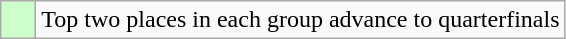<table class="wikitable">
<tr>
<td style="background:#cfc;">    </td>
<td>Top two places in each group advance to quarterfinals</td>
</tr>
</table>
